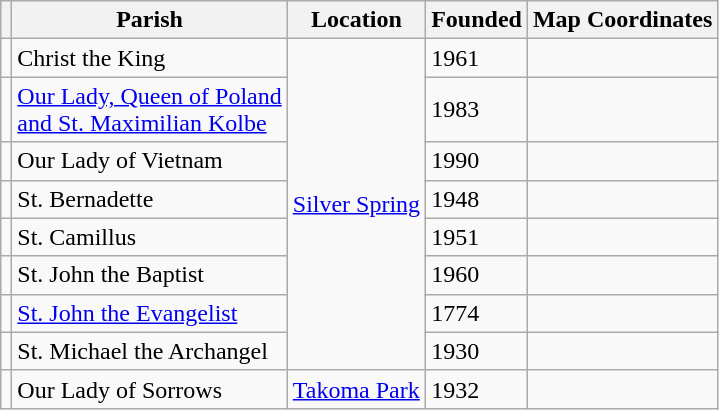<table class="wikitable sortable">
<tr>
<th class=unsortable></th>
<th>Parish</th>
<th>Location</th>
<th>Founded</th>
<th class=unsortable>Map Coordinates</th>
</tr>
<tr>
<td></td>
<td>Christ the King</td>
<td rowspan="8"><a href='#'>Silver Spring</a></td>
<td>1961</td>
<td></td>
</tr>
<tr>
<td></td>
<td><a href='#'>Our Lady, Queen of Poland<br> and St. Maximilian Kolbe</a></td>
<td>1983</td>
<td></td>
</tr>
<tr>
<td></td>
<td>Our Lady of Vietnam</td>
<td>1990</td>
<td></td>
</tr>
<tr>
<td></td>
<td>St. Bernadette</td>
<td>1948</td>
<td></td>
</tr>
<tr>
<td></td>
<td>St. Camillus</td>
<td>1951</td>
<td></td>
</tr>
<tr>
<td></td>
<td>St. John the Baptist</td>
<td>1960</td>
<td></td>
</tr>
<tr>
<td></td>
<td><a href='#'>St. John the Evangelist</a></td>
<td>1774</td>
<td></td>
</tr>
<tr>
<td></td>
<td>St. Michael the Archangel</td>
<td>1930</td>
<td></td>
</tr>
<tr>
<td></td>
<td>Our Lady of Sorrows</td>
<td><a href='#'>Takoma Park</a></td>
<td>1932</td>
<td></td>
</tr>
</table>
